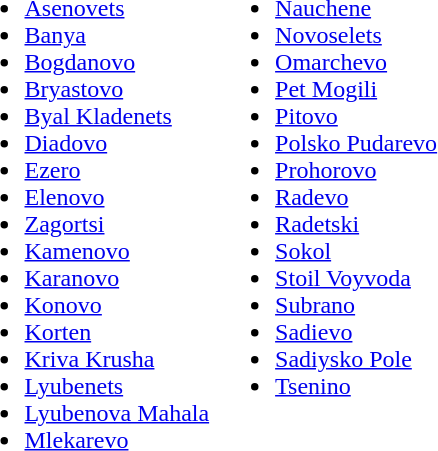<table>
<tr>
<td valign="top"><br><ul><li><a href='#'>Asenovets</a></li><li><a href='#'>Banya</a></li><li><a href='#'>Bogdanovo</a></li><li><a href='#'>Bryastovo</a></li><li><a href='#'>Byal Kladenets</a></li><li><a href='#'>Diadovo</a></li><li><a href='#'>Ezero</a></li><li><a href='#'>Elenovo</a></li><li><a href='#'>Zagortsi</a></li><li><a href='#'>Kamenovo</a></li><li><a href='#'>Karanovo</a></li><li><a href='#'>Konovo</a></li><li><a href='#'>Korten</a></li><li><a href='#'>Kriva Krusha</a></li><li><a href='#'>Lyubenets</a></li><li><a href='#'>Lyubenova Mahala</a></li><li><a href='#'>Mlekarevo</a></li></ul></td>
<td valign="top"><br><ul><li><a href='#'>Nauchene</a></li><li><a href='#'>Novoselets</a></li><li><a href='#'>Omarchevo</a></li><li><a href='#'>Pet Mogili</a></li><li><a href='#'>Pitovo</a></li><li><a href='#'>Polsko Pudarevo</a></li><li><a href='#'>Prohorovo</a></li><li><a href='#'>Radevo</a></li><li><a href='#'>Radetski</a></li><li><a href='#'>Sokol</a></li><li><a href='#'>Stoil Voyvoda</a></li><li><a href='#'>Subrano</a></li><li><a href='#'>Sadievo</a></li><li><a href='#'>Sadiysko Pole</a></li><li><a href='#'>Tsenino</a></li></ul></td>
</tr>
</table>
